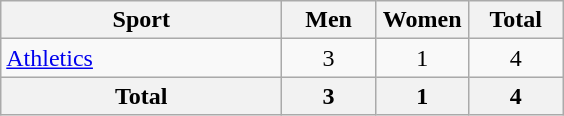<table class="wikitable sortable" style="text-align:center;">
<tr>
<th width=180>Sport</th>
<th width=55>Men</th>
<th width=55>Women</th>
<th width=55>Total</th>
</tr>
<tr>
<td align=left><a href='#'>Athletics</a></td>
<td>3</td>
<td>1</td>
<td>4</td>
</tr>
<tr>
<th>Total</th>
<th>3</th>
<th>1</th>
<th>4</th>
</tr>
</table>
